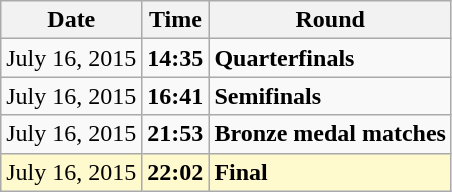<table class="wikitable">
<tr>
<th>Date</th>
<th>Time</th>
<th>Round</th>
</tr>
<tr>
<td>July 16, 2015</td>
<td><strong>14:35</strong></td>
<td><strong>Quarterfinals</strong></td>
</tr>
<tr>
<td>July 16, 2015</td>
<td><strong>16:41</strong></td>
<td><strong>Semifinals</strong></td>
</tr>
<tr>
<td>July 16, 2015</td>
<td><strong>21:53</strong></td>
<td><strong>Bronze medal matches</strong></td>
</tr>
<tr style=background:lemonchiffon>
<td>July 16, 2015</td>
<td><strong>22:02</strong></td>
<td><strong>Final</strong></td>
</tr>
</table>
